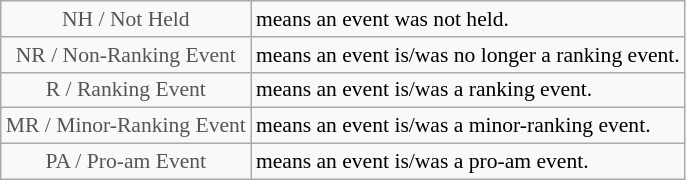<table class="wikitable" style="font-size:90%">
<tr>
<td style="text-align:center; color:#555555;" colspan="4">NH / Not Held</td>
<td>means an event was not held.</td>
</tr>
<tr>
<td style="text-align:center; color:#555555;" colspan="4">NR / Non-Ranking Event</td>
<td>means an event is/was no longer a ranking event.</td>
</tr>
<tr>
<td style="text-align:center; color:#555555;" colspan="4">R / Ranking Event</td>
<td>means an event is/was a ranking event.</td>
</tr>
<tr>
<td style="text-align:center; color:#555555;" colspan="4">MR / Minor-Ranking Event</td>
<td>means an event is/was a minor-ranking event.</td>
</tr>
<tr>
<td style="text-align:center; color:#555555;" colspan="4">PA / Pro-am Event</td>
<td>means an event is/was a pro-am event.</td>
</tr>
</table>
